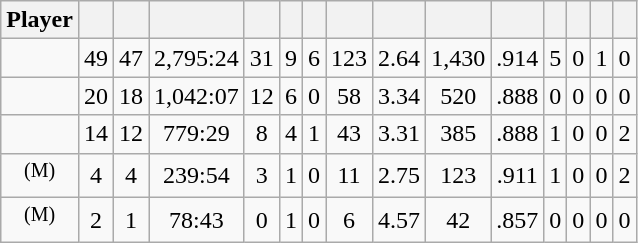<table class="wikitable sortable" style="text-align:center;">
<tr>
<th>Player</th>
<th></th>
<th></th>
<th></th>
<th></th>
<th></th>
<th></th>
<th></th>
<th></th>
<th></th>
<th></th>
<th></th>
<th></th>
<th></th>
<th></th>
</tr>
<tr>
<td></td>
<td>49</td>
<td>47</td>
<td>2,795:24</td>
<td>31</td>
<td>9</td>
<td>6</td>
<td>123</td>
<td>2.64</td>
<td>1,430</td>
<td>.914</td>
<td>5</td>
<td>0</td>
<td>1</td>
<td>0</td>
</tr>
<tr>
<td> </td>
<td>20</td>
<td>18</td>
<td>1,042:07</td>
<td>12</td>
<td>6</td>
<td>0</td>
<td>58</td>
<td>3.34</td>
<td>520</td>
<td>.888</td>
<td>0</td>
<td>0</td>
<td>0</td>
<td>0</td>
</tr>
<tr>
<td></td>
<td>14</td>
<td>12</td>
<td>779:29</td>
<td>8</td>
<td>4</td>
<td>1</td>
<td>43</td>
<td>3.31</td>
<td>385</td>
<td>.888</td>
<td>1</td>
<td>0</td>
<td>0</td>
<td>2</td>
</tr>
<tr>
<td> <sup>(M)</sup></td>
<td>4</td>
<td>4</td>
<td>239:54</td>
<td>3</td>
<td>1</td>
<td>0</td>
<td>11</td>
<td>2.75</td>
<td>123</td>
<td>.911</td>
<td>1</td>
<td>0</td>
<td>0</td>
<td>2</td>
</tr>
<tr>
<td> <sup>(M)</sup></td>
<td>2</td>
<td>1</td>
<td>78:43</td>
<td>0</td>
<td>1</td>
<td>0</td>
<td>6</td>
<td>4.57</td>
<td>42</td>
<td>.857</td>
<td>0</td>
<td>0</td>
<td>0</td>
<td>0</td>
</tr>
</table>
